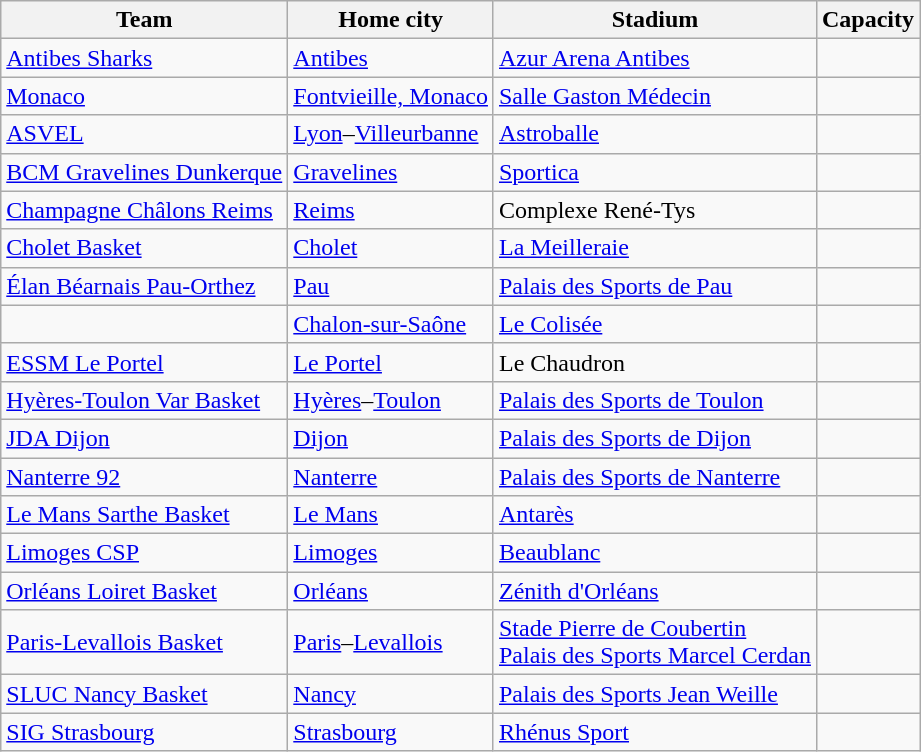<table class="wikitable sortable">
<tr>
<th>Team</th>
<th>Home city</th>
<th>Stadium</th>
<th>Capacity</th>
</tr>
<tr>
<td><a href='#'>Antibes Sharks</a></td>
<td><a href='#'>Antibes</a></td>
<td><a href='#'>Azur Arena Antibes</a></td>
<td></td>
</tr>
<tr>
<td><a href='#'>Monaco</a></td>
<td><a href='#'>Fontvieille, Monaco</a></td>
<td><a href='#'>Salle Gaston Médecin</a></td>
<td></td>
</tr>
<tr>
<td><a href='#'>ASVEL</a> </td>
<td><a href='#'>Lyon</a>–<a href='#'>Villeurbanne</a></td>
<td><a href='#'>Astroballe</a></td>
<td></td>
</tr>
<tr>
<td><a href='#'>BCM Gravelines Dunkerque</a></td>
<td><a href='#'>Gravelines</a></td>
<td><a href='#'>Sportica</a></td>
<td></td>
</tr>
<tr>
<td><a href='#'>Champagne Châlons Reims</a></td>
<td><a href='#'>Reims</a></td>
<td>Complexe René-Tys</td>
<td></td>
</tr>
<tr>
<td><a href='#'>Cholet Basket</a></td>
<td><a href='#'>Cholet</a></td>
<td><a href='#'>La Meilleraie</a></td>
<td></td>
</tr>
<tr>
<td><a href='#'>Élan Béarnais Pau-Orthez</a></td>
<td><a href='#'>Pau</a></td>
<td><a href='#'>Palais des Sports de Pau</a></td>
<td></td>
</tr>
<tr>
<td></td>
<td><a href='#'>Chalon-sur-Saône</a></td>
<td><a href='#'>Le Colisée</a></td>
<td></td>
</tr>
<tr>
<td><a href='#'>ESSM Le Portel</a> </td>
<td><a href='#'>Le Portel</a></td>
<td>Le Chaudron</td>
<td></td>
</tr>
<tr>
<td><a href='#'>Hyères-Toulon Var Basket</a></td>
<td><a href='#'>Hyères</a>–<a href='#'>Toulon</a></td>
<td><a href='#'>Palais des Sports de Toulon</a></td>
<td></td>
</tr>
<tr>
<td><a href='#'>JDA Dijon</a></td>
<td><a href='#'>Dijon</a></td>
<td><a href='#'>Palais des Sports de Dijon</a></td>
<td></td>
</tr>
<tr>
<td><a href='#'>Nanterre 92</a></td>
<td><a href='#'>Nanterre</a></td>
<td><a href='#'>Palais des Sports de Nanterre</a></td>
<td></td>
</tr>
<tr>
<td><a href='#'>Le Mans Sarthe Basket</a></td>
<td><a href='#'>Le Mans</a></td>
<td><a href='#'>Antarès</a></td>
<td></td>
</tr>
<tr>
<td><a href='#'>Limoges CSP</a></td>
<td><a href='#'>Limoges</a></td>
<td><a href='#'>Beaublanc</a></td>
<td></td>
</tr>
<tr>
<td><a href='#'>Orléans Loiret Basket</a></td>
<td><a href='#'>Orléans</a></td>
<td><a href='#'>Zénith d'Orléans</a></td>
<td></td>
</tr>
<tr>
<td><a href='#'>Paris-Levallois Basket</a></td>
<td><a href='#'>Paris</a>–<a href='#'>Levallois</a></td>
<td><a href='#'>Stade Pierre de Coubertin</a> <br> <a href='#'>Palais des Sports Marcel Cerdan</a></td>
<td></td>
</tr>
<tr>
<td><a href='#'>SLUC Nancy Basket</a></td>
<td><a href='#'>Nancy</a></td>
<td><a href='#'>Palais des Sports Jean Weille</a></td>
<td></td>
</tr>
<tr>
<td><a href='#'>SIG Strasbourg</a></td>
<td><a href='#'>Strasbourg</a></td>
<td><a href='#'>Rhénus Sport</a></td>
<td></td>
</tr>
</table>
